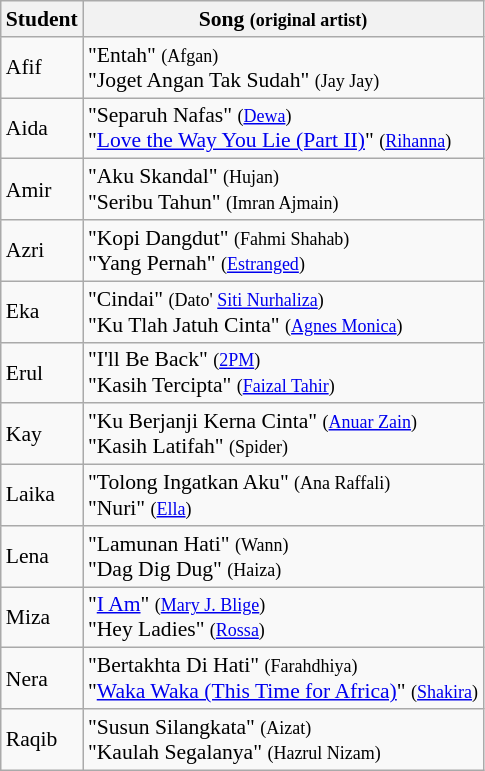<table class="wikitable" style="font-size:90%;">
<tr>
<th>Student</th>
<th>Song <small>(original artist)</small></th>
</tr>
<tr>
<td>Afif</td>
<td>"Entah" <small>(Afgan)</small> <br> "Joget Angan Tak Sudah" <small>(Jay Jay)</small></td>
</tr>
<tr>
<td>Aida</td>
<td>"Separuh Nafas" <small>(<a href='#'>Dewa</a>)</small> <br> "<a href='#'>Love the Way You Lie (Part II)</a>" <small>(<a href='#'>Rihanna</a>)</small></td>
</tr>
<tr>
<td>Amir</td>
<td>"Aku Skandal" <small>(Hujan) </small> <br> "Seribu Tahun" <small>(Imran Ajmain)</small></td>
</tr>
<tr>
<td>Azri</td>
<td>"Kopi Dangdut" <small>(Fahmi Shahab)</small> <br> "Yang Pernah" <small>(<a href='#'>Estranged</a>)</small></td>
</tr>
<tr>
<td>Eka</td>
<td>"Cindai" <small>(Dato' <a href='#'>Siti Nurhaliza</a>)</small> <br> "Ku Tlah Jatuh Cinta" <small>(<a href='#'>Agnes Monica</a>)</small></td>
</tr>
<tr>
<td>Erul</td>
<td>"I'll Be Back" <small>(<a href='#'>2PM</a>)</small> <br> "Kasih Tercipta" <small>(<a href='#'>Faizal Tahir</a>)</small></td>
</tr>
<tr>
<td>Kay</td>
<td>"Ku Berjanji Kerna Cinta" <small>(<a href='#'>Anuar Zain</a>)</small> <br> "Kasih Latifah" <small>(Spider)</small></td>
</tr>
<tr>
<td>Laika</td>
<td>"Tolong Ingatkan Aku" <small>(Ana Raffali)</small> <br> "Nuri" <small>(<a href='#'>Ella</a>)</small></td>
</tr>
<tr>
<td>Lena</td>
<td>"Lamunan Hati" <small>(Wann)</small> <br> "Dag Dig Dug" <small>(Haiza)</small></td>
</tr>
<tr>
<td>Miza</td>
<td>"<a href='#'>I Am</a>" <small>(<a href='#'>Mary J. Blige</a>)</small> <br> "Hey Ladies" <small>(<a href='#'>Rossa</a>)</small></td>
</tr>
<tr>
<td>Nera</td>
<td>"Bertakhta Di Hati" <small>(Farahdhiya)</small> <br> "<a href='#'>Waka Waka (This Time for Africa)</a>" <small>(<a href='#'>Shakira</a>)</small></td>
</tr>
<tr>
<td>Raqib</td>
<td>"Susun Silangkata" <small>(Aizat)</small> <br> "Kaulah Segalanya" <small>(Hazrul Nizam)</small></td>
</tr>
</table>
